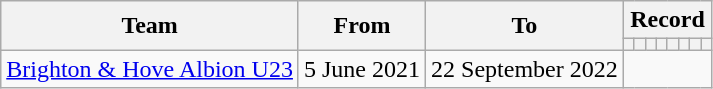<table class=wikitable style="text-align:center">
<tr>
<th rowspan="2">Team</th>
<th rowspan="2">From</th>
<th rowspan="2">To</th>
<th colspan="8">Record</th>
</tr>
<tr>
<th></th>
<th></th>
<th></th>
<th></th>
<th></th>
<th></th>
<th></th>
<th></th>
</tr>
<tr>
<td align=left><a href='#'>Brighton & Hove Albion U23</a></td>
<td align=left>5 June 2021</td>
<td align=left>22 September 2022<br></td>
</tr>
</table>
